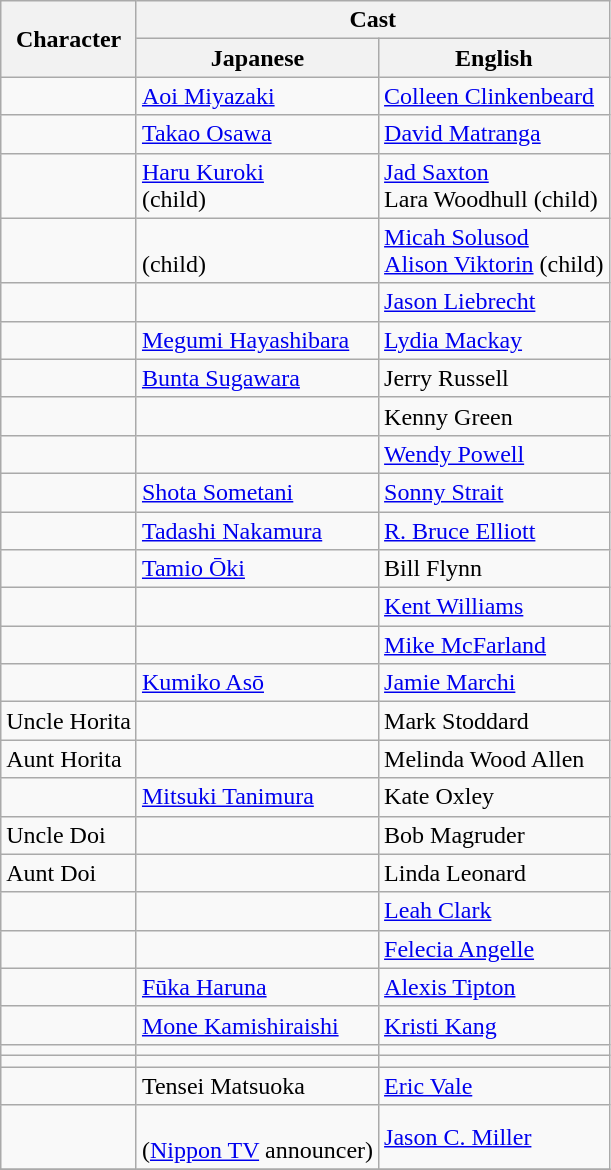<table class="wikitable">
<tr>
<th rowspan=2>Character</th>
<th colspan=2>Cast</th>
</tr>
<tr>
<th>Japanese</th>
<th>English</th>
</tr>
<tr>
<td></td>
<td><a href='#'>Aoi Miyazaki</a></td>
<td><a href='#'>Colleen Clinkenbeard</a></td>
</tr>
<tr>
<td></td>
<td><a href='#'>Takao Osawa</a></td>
<td><a href='#'>David Matranga</a></td>
</tr>
<tr>
<td></td>
<td><a href='#'>Haru Kuroki</a><br> (child)</td>
<td><a href='#'>Jad Saxton</a><br>Lara Woodhull (child)</td>
</tr>
<tr>
<td></td>
<td> <br> (child)</td>
<td><a href='#'>Micah Solusod</a><br><a href='#'>Alison Viktorin</a> (child)</td>
</tr>
<tr>
<td></td>
<td></td>
<td><a href='#'>Jason Liebrecht</a></td>
</tr>
<tr>
<td></td>
<td><a href='#'>Megumi Hayashibara</a></td>
<td><a href='#'>Lydia Mackay</a></td>
</tr>
<tr>
<td></td>
<td><a href='#'>Bunta Sugawara</a></td>
<td>Jerry Russell</td>
</tr>
<tr>
<td></td>
<td></td>
<td>Kenny Green</td>
</tr>
<tr>
<td></td>
<td></td>
<td><a href='#'>Wendy Powell</a></td>
</tr>
<tr>
<td></td>
<td><a href='#'>Shota Sometani</a></td>
<td><a href='#'>Sonny Strait</a></td>
</tr>
<tr>
<td></td>
<td><a href='#'>Tadashi Nakamura</a></td>
<td><a href='#'>R. Bruce Elliott</a></td>
</tr>
<tr>
<td></td>
<td><a href='#'>Tamio Ōki</a></td>
<td>Bill Flynn</td>
</tr>
<tr>
<td></td>
<td></td>
<td><a href='#'>Kent Williams</a></td>
</tr>
<tr>
<td></td>
<td></td>
<td><a href='#'>Mike McFarland</a></td>
</tr>
<tr>
<td></td>
<td><a href='#'>Kumiko Asō</a></td>
<td><a href='#'>Jamie Marchi</a></td>
</tr>
<tr>
<td>Uncle Horita</td>
<td></td>
<td>Mark Stoddard</td>
</tr>
<tr>
<td>Aunt Horita</td>
<td></td>
<td>Melinda Wood Allen</td>
</tr>
<tr>
<td></td>
<td><a href='#'>Mitsuki Tanimura</a></td>
<td>Kate Oxley</td>
</tr>
<tr>
<td>Uncle Doi</td>
<td></td>
<td>Bob Magruder</td>
</tr>
<tr>
<td>Aunt Doi</td>
<td></td>
<td>Linda Leonard</td>
</tr>
<tr>
<td></td>
<td></td>
<td><a href='#'>Leah Clark</a></td>
</tr>
<tr>
<td></td>
<td></td>
<td><a href='#'>Felecia Angelle</a></td>
</tr>
<tr>
<td></td>
<td><a href='#'>Fūka Haruna</a></td>
<td><a href='#'>Alexis Tipton</a></td>
</tr>
<tr>
<td></td>
<td><a href='#'>Mone Kamishiraishi</a></td>
<td><a href='#'>Kristi Kang</a></td>
</tr>
<tr>
<td></td>
<td></td>
<td></td>
</tr>
<tr>
<td></td>
<td></td>
<td></td>
</tr>
<tr>
<td></td>
<td>Tensei Matsuoka</td>
<td><a href='#'>Eric Vale</a></td>
</tr>
<tr>
<td></td>
<td><br>(<a href='#'>Nippon TV</a> announcer)</td>
<td><a href='#'>Jason C. Miller</a></td>
</tr>
<tr>
</tr>
</table>
